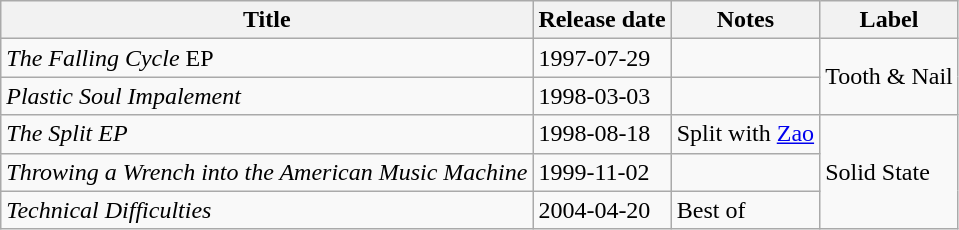<table class="wikitable">
<tr>
<th>Title</th>
<th>Release date</th>
<th>Notes</th>
<th>Label</th>
</tr>
<tr>
<td><em>The Falling Cycle</em> EP</td>
<td>1997-07-29</td>
<td></td>
<td rowspan="2">Tooth & Nail</td>
</tr>
<tr>
<td><em>Plastic Soul Impalement</em></td>
<td>1998-03-03</td>
<td></td>
</tr>
<tr>
<td><em>The Split EP</em></td>
<td>1998-08-18</td>
<td>Split with <a href='#'>Zao</a></td>
<td rowspan="3">Solid State</td>
</tr>
<tr>
<td><em>Throwing a Wrench into the American Music Machine</em></td>
<td>1999-11-02</td>
<td></td>
</tr>
<tr>
<td><em>Technical Difficulties</em></td>
<td>2004-04-20</td>
<td>Best of</td>
</tr>
</table>
